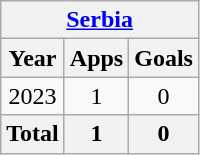<table class="wikitable" style="text-align:center">
<tr>
<th colspan=3><a href='#'>Serbia</a></th>
</tr>
<tr>
<th>Year</th>
<th>Apps</th>
<th>Goals</th>
</tr>
<tr>
<td>2023</td>
<td>1</td>
<td>0</td>
</tr>
<tr>
<th>Total</th>
<th>1</th>
<th>0</th>
</tr>
</table>
